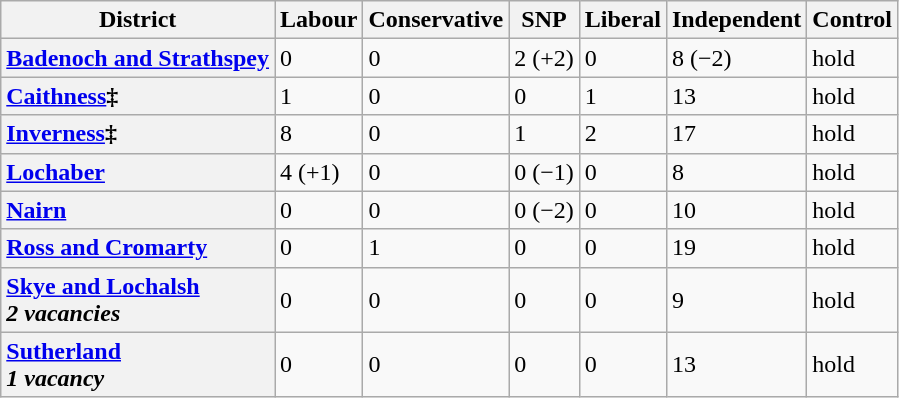<table class="wikitable">
<tr>
<th scope="col">District</th>
<th scope="col">Labour</th>
<th scope="col">Conservative</th>
<th scope="col">SNP</th>
<th scope="col">Liberal</th>
<th scope="col">Independent</th>
<th scope="col" colspan=2>Control<br></th>
</tr>
<tr>
<th scope="row" style="text-align: left;"><a href='#'>Badenoch and Strathspey</a></th>
<td>0</td>
<td>0</td>
<td>2 (+2)</td>
<td>0</td>
<td>8 (−2)</td>
<td> hold</td>
</tr>
<tr>
<th scope="row" style="text-align: left;"><a href='#'>Caithness</a>‡</th>
<td>1</td>
<td>0</td>
<td>0</td>
<td>1</td>
<td>13</td>
<td> hold</td>
</tr>
<tr>
<th scope="row" style="text-align: left;"><a href='#'>Inverness</a>‡</th>
<td>8</td>
<td>0</td>
<td>1</td>
<td>2</td>
<td>17</td>
<td> hold</td>
</tr>
<tr>
<th scope="row" style="text-align: left;"><a href='#'>Lochaber</a></th>
<td>4 (+1)</td>
<td>0</td>
<td>0 (−1)</td>
<td>0</td>
<td>8</td>
<td> hold</td>
</tr>
<tr>
<th scope="row" style="text-align: left;"><a href='#'>Nairn</a></th>
<td>0</td>
<td>0</td>
<td>0 (−2)</td>
<td>0</td>
<td>10</td>
<td> hold</td>
</tr>
<tr>
<th scope="row" style="text-align: left;"><a href='#'>Ross and Cromarty</a></th>
<td>0</td>
<td>1</td>
<td>0</td>
<td>0</td>
<td>19</td>
<td> hold</td>
</tr>
<tr>
<th scope="row" style="text-align: left;"><a href='#'>Skye and Lochalsh</a><br><em>2 vacancies</em></th>
<td>0</td>
<td>0</td>
<td>0</td>
<td>0</td>
<td>9</td>
<td> hold</td>
</tr>
<tr>
<th scope="row" style="text-align: left;"><a href='#'>Sutherland</a><br><em>1 vacancy</em></th>
<td>0</td>
<td>0</td>
<td>0</td>
<td>0</td>
<td>13</td>
<td> hold</td>
</tr>
</table>
